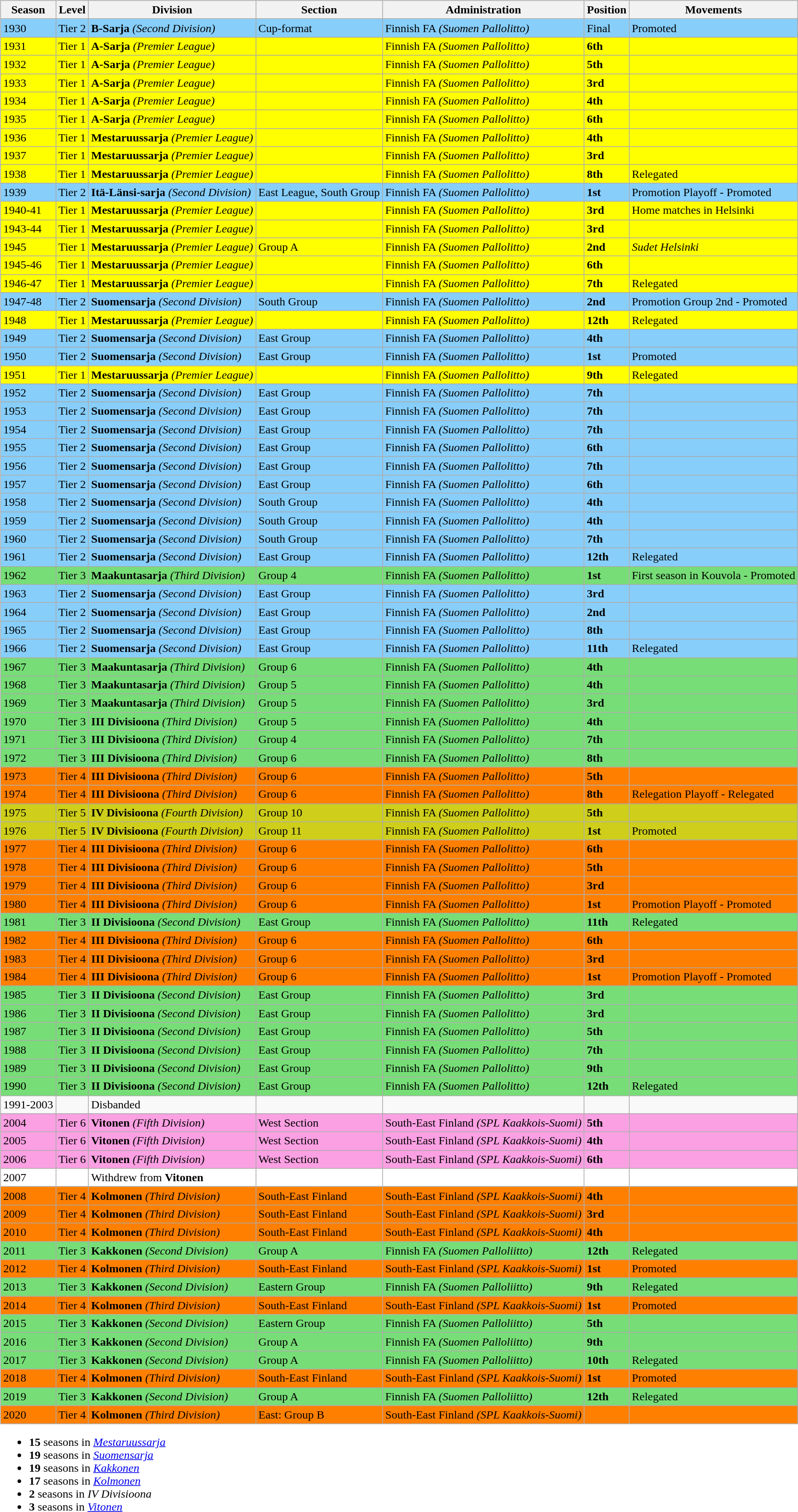<table>
<tr>
<td valign="top" width=0%><br><table class="wikitable">
<tr style="background:#f0f6fa;">
<th><strong>Season</strong></th>
<th><strong>Level</strong></th>
<th><strong>Division</strong></th>
<th><strong>Section</strong></th>
<th><strong>Administration</strong></th>
<th><strong>Position</strong></th>
<th><strong>Movements</strong></th>
</tr>
<tr>
<td style="background:#87CEFA;">1930</td>
<td style="background:#87CEFA;">Tier 2</td>
<td style="background:#87CEFA;"><strong>B-Sarja</strong> <em>(Second Division)</em></td>
<td style="background:#87CEFA;">Cup-format</td>
<td style="background:#87CEFA;">Finnish FA <em>(Suomen Pallolitto)</em></td>
<td style="background:#87CEFA;">Final</td>
<td style="background:#87CEFA;">Promoted</td>
</tr>
<tr>
<td style="background:#FFFF00;">1931</td>
<td style="background:#FFFF00;">Tier 1</td>
<td style="background:#FFFF00;"><strong>A-Sarja</strong> <em>(Premier League)</em></td>
<td style="background:#FFFF00;"></td>
<td style="background:#FFFF00;">Finnish FA <em>(Suomen Pallolitto)</em></td>
<td style="background:#FFFF00;"><strong>6th</strong></td>
<td style="background:#FFFF00;"></td>
</tr>
<tr>
<td style="background:#FFFF00;">1932</td>
<td style="background:#FFFF00;">Tier 1</td>
<td style="background:#FFFF00;"><strong>A-Sarja</strong> <em>(Premier League)</em></td>
<td style="background:#FFFF00;"></td>
<td style="background:#FFFF00;">Finnish FA <em>(Suomen Pallolitto)</em></td>
<td style="background:#FFFF00;"><strong>5th</strong></td>
<td style="background:#FFFF00;"></td>
</tr>
<tr>
<td style="background:#FFFF00;">1933</td>
<td style="background:#FFFF00;">Tier 1</td>
<td style="background:#FFFF00;"><strong>A-Sarja</strong> <em>(Premier League)</em></td>
<td style="background:#FFFF00;"></td>
<td style="background:#FFFF00;">Finnish FA <em>(Suomen Pallolitto)</em></td>
<td style="background:#FFFF00;"><strong>3rd</strong></td>
<td style="background:#FFFF00;"></td>
</tr>
<tr>
<td style="background:#FFFF00;">1934</td>
<td style="background:#FFFF00;">Tier 1</td>
<td style="background:#FFFF00;"><strong>A-Sarja</strong> <em>(Premier League)</em></td>
<td style="background:#FFFF00;"></td>
<td style="background:#FFFF00;">Finnish FA <em>(Suomen Pallolitto)</em></td>
<td style="background:#FFFF00;"><strong>4th</strong></td>
<td style="background:#FFFF00;"></td>
</tr>
<tr>
<td style="background:#FFFF00;">1935</td>
<td style="background:#FFFF00;">Tier 1</td>
<td style="background:#FFFF00;"><strong>A-Sarja</strong> <em>(Premier League)</em></td>
<td style="background:#FFFF00;"></td>
<td style="background:#FFFF00;">Finnish FA <em>(Suomen Pallolitto)</em></td>
<td style="background:#FFFF00;"><strong>6th</strong></td>
<td style="background:#FFFF00;"></td>
</tr>
<tr>
<td style="background:#FFFF00;">1936</td>
<td style="background:#FFFF00;">Tier 1</td>
<td style="background:#FFFF00;"><strong>Mestaruussarja</strong> <em>(Premier League)</em></td>
<td style="background:#FFFF00;"></td>
<td style="background:#FFFF00;">Finnish FA <em>(Suomen Pallolitto)</em></td>
<td style="background:#FFFF00;"><strong>4th</strong></td>
<td style="background:#FFFF00;"></td>
</tr>
<tr>
<td style="background:#FFFF00;">1937</td>
<td style="background:#FFFF00;">Tier 1</td>
<td style="background:#FFFF00;"><strong>Mestaruussarja</strong> <em>(Premier League)</em></td>
<td style="background:#FFFF00;"></td>
<td style="background:#FFFF00;">Finnish FA <em>(Suomen Pallolitto)</em></td>
<td style="background:#FFFF00;"><strong>3rd</strong></td>
<td style="background:#FFFF00;"></td>
</tr>
<tr>
<td style="background:#FFFF00;">1938</td>
<td style="background:#FFFF00;">Tier 1</td>
<td style="background:#FFFF00;"><strong>Mestaruussarja</strong> <em>(Premier League)</em></td>
<td style="background:#FFFF00;"></td>
<td style="background:#FFFF00;">Finnish FA <em>(Suomen Pallolitto)</em></td>
<td style="background:#FFFF00;"><strong>8th</strong></td>
<td style="background:#FFFF00;">Relegated</td>
</tr>
<tr>
<td style="background:#87CEFA;">1939</td>
<td style="background:#87CEFA;">Tier 2</td>
<td style="background:#87CEFA;"><strong>Itä-Länsi-sarja</strong> <em>(Second Division)</em></td>
<td style="background:#87CEFA;">East League, South Group</td>
<td style="background:#87CEFA;">Finnish FA <em>(Suomen Pallolitto)</em></td>
<td style="background:#87CEFA;"><strong>1st</strong></td>
<td style="background:#87CEFA;">Promotion Playoff - Promoted</td>
</tr>
<tr>
<td style="background:#FFFF00;">1940-41</td>
<td style="background:#FFFF00;">Tier 1</td>
<td style="background:#FFFF00;"><strong>Mestaruussarja</strong> <em>(Premier League)</em></td>
<td style="background:#FFFF00;"></td>
<td style="background:#FFFF00;">Finnish FA <em>(Suomen Pallolitto)</em></td>
<td style="background:#FFFF00;"><strong>3rd</strong></td>
<td style="background:#FFFF00;">Home matches in Helsinki</td>
</tr>
<tr>
<td style="background:#FFFF00;">1943-44</td>
<td style="background:#FFFF00;">Tier 1</td>
<td style="background:#FFFF00;"><strong>Mestaruussarja</strong> <em>(Premier League)</em></td>
<td style="background:#FFFF00;"></td>
<td style="background:#FFFF00;">Finnish FA <em>(Suomen Pallolitto)</em></td>
<td style="background:#FFFF00;"><strong>3rd</strong></td>
<td style="background:#FFFF00;"></td>
</tr>
<tr>
<td style="background:#FFFF00;">1945</td>
<td style="background:#FFFF00;">Tier 1</td>
<td style="background:#FFFF00;"><strong>Mestaruussarja</strong> <em>(Premier League)</em></td>
<td style="background:#FFFF00;">Group A</td>
<td style="background:#FFFF00;">Finnish FA <em>(Suomen Pallolitto)</em></td>
<td style="background:#FFFF00;"><strong>2nd</strong></td>
<td style="background:#FFFF00;"><em>Sudet Helsinki</em></td>
</tr>
<tr>
<td style="background:#FFFF00;">1945-46</td>
<td style="background:#FFFF00;">Tier 1</td>
<td style="background:#FFFF00;"><strong>Mestaruussarja</strong> <em>(Premier League)</em></td>
<td style="background:#FFFF00;"></td>
<td style="background:#FFFF00;">Finnish FA <em>(Suomen Pallolitto)</em></td>
<td style="background:#FFFF00;"><strong>6th</strong></td>
<td style="background:#FFFF00;"></td>
</tr>
<tr>
<td style="background:#FFFF00;">1946-47</td>
<td style="background:#FFFF00;">Tier 1</td>
<td style="background:#FFFF00;"><strong>Mestaruussarja</strong> <em>(Premier League)</em></td>
<td style="background:#FFFF00;"></td>
<td style="background:#FFFF00;">Finnish FA <em>(Suomen Pallolitto)</em></td>
<td style="background:#FFFF00;"><strong>7th</strong></td>
<td style="background:#FFFF00;">Relegated</td>
</tr>
<tr>
<td style="background:#87CEFA;">1947-48</td>
<td style="background:#87CEFA;">Tier 2</td>
<td style="background:#87CEFA;"><strong>Suomensarja</strong> <em>(Second Division)</em></td>
<td style="background:#87CEFA;">South Group</td>
<td style="background:#87CEFA;">Finnish FA <em>(Suomen Pallolitto)</em></td>
<td style="background:#87CEFA;"><strong>2nd</strong></td>
<td style="background:#87CEFA;">Promotion Group 2nd - Promoted</td>
</tr>
<tr>
<td style="background:#FFFF00;">1948</td>
<td style="background:#FFFF00;">Tier 1</td>
<td style="background:#FFFF00;"><strong>Mestaruussarja</strong> <em>(Premier League)</em></td>
<td style="background:#FFFF00;"></td>
<td style="background:#FFFF00;">Finnish FA <em>(Suomen Pallolitto)</em></td>
<td style="background:#FFFF00;"><strong>12th</strong></td>
<td style="background:#FFFF00;">Relegated</td>
</tr>
<tr>
<td style="background:#87CEFA;">1949</td>
<td style="background:#87CEFA;">Tier 2</td>
<td style="background:#87CEFA;"><strong>Suomensarja</strong> <em>(Second Division)</em></td>
<td style="background:#87CEFA;">East Group</td>
<td style="background:#87CEFA;">Finnish FA <em>(Suomen Pallolitto)</em></td>
<td style="background:#87CEFA;"><strong>4th</strong></td>
<td style="background:#87CEFA;"></td>
</tr>
<tr>
<td style="background:#87CEFA;">1950</td>
<td style="background:#87CEFA;">Tier 2</td>
<td style="background:#87CEFA;"><strong>Suomensarja</strong> <em>(Second Division)</em></td>
<td style="background:#87CEFA;">East Group</td>
<td style="background:#87CEFA;">Finnish FA <em>(Suomen Pallolitto)</em></td>
<td style="background:#87CEFA;"><strong>1st</strong></td>
<td style="background:#87CEFA;">Promoted</td>
</tr>
<tr>
<td style="background:#FFFF00;">1951</td>
<td style="background:#FFFF00;">Tier 1</td>
<td style="background:#FFFF00;"><strong>Mestaruussarja</strong> <em>(Premier League)</em></td>
<td style="background:#FFFF00;"></td>
<td style="background:#FFFF00;">Finnish FA <em>(Suomen Pallolitto)</em></td>
<td style="background:#FFFF00;"><strong>9th</strong></td>
<td style="background:#FFFF00;">Relegated</td>
</tr>
<tr>
<td style="background:#87CEFA;">1952</td>
<td style="background:#87CEFA;">Tier 2</td>
<td style="background:#87CEFA;"><strong>Suomensarja</strong> <em>(Second Division)</em></td>
<td style="background:#87CEFA;">East Group</td>
<td style="background:#87CEFA;">Finnish FA <em>(Suomen Pallolitto)</em></td>
<td style="background:#87CEFA;"><strong>7th</strong></td>
<td style="background:#87CEFA;"></td>
</tr>
<tr>
<td style="background:#87CEFA;">1953</td>
<td style="background:#87CEFA;">Tier 2</td>
<td style="background:#87CEFA;"><strong>Suomensarja</strong> <em>(Second Division)</em></td>
<td style="background:#87CEFA;">East Group</td>
<td style="background:#87CEFA;">Finnish FA <em>(Suomen Pallolitto)</em></td>
<td style="background:#87CEFA;"><strong>7th</strong></td>
<td style="background:#87CEFA;"></td>
</tr>
<tr>
<td style="background:#87CEFA;">1954</td>
<td style="background:#87CEFA;">Tier 2</td>
<td style="background:#87CEFA;"><strong>Suomensarja</strong> <em>(Second Division)</em></td>
<td style="background:#87CEFA;">East Group</td>
<td style="background:#87CEFA;">Finnish FA <em>(Suomen Pallolitto)</em></td>
<td style="background:#87CEFA;"><strong>7th</strong></td>
<td style="background:#87CEFA;"></td>
</tr>
<tr>
<td style="background:#87CEFA;">1955</td>
<td style="background:#87CEFA;">Tier 2</td>
<td style="background:#87CEFA;"><strong>Suomensarja</strong> <em>(Second Division)</em></td>
<td style="background:#87CEFA;">East Group</td>
<td style="background:#87CEFA;">Finnish FA <em>(Suomen Pallolitto)</em></td>
<td style="background:#87CEFA;"><strong>6th</strong></td>
<td style="background:#87CEFA;"></td>
</tr>
<tr>
<td style="background:#87CEFA;">1956</td>
<td style="background:#87CEFA;">Tier 2</td>
<td style="background:#87CEFA;"><strong>Suomensarja</strong> <em>(Second Division)</em></td>
<td style="background:#87CEFA;">East Group</td>
<td style="background:#87CEFA;">Finnish FA <em>(Suomen Pallolitto)</em></td>
<td style="background:#87CEFA;"><strong>7th</strong></td>
<td style="background:#87CEFA;"></td>
</tr>
<tr>
<td style="background:#87CEFA;">1957</td>
<td style="background:#87CEFA;">Tier 2</td>
<td style="background:#87CEFA;"><strong>Suomensarja</strong> <em>(Second Division)</em></td>
<td style="background:#87CEFA;">East Group</td>
<td style="background:#87CEFA;">Finnish FA <em>(Suomen Pallolitto)</em></td>
<td style="background:#87CEFA;"><strong>6th</strong></td>
<td style="background:#87CEFA;"></td>
</tr>
<tr>
<td style="background:#87CEFA;">1958</td>
<td style="background:#87CEFA;">Tier 2</td>
<td style="background:#87CEFA;"><strong>Suomensarja</strong> <em>(Second Division)</em></td>
<td style="background:#87CEFA;">South Group</td>
<td style="background:#87CEFA;">Finnish FA <em>(Suomen Pallolitto)</em></td>
<td style="background:#87CEFA;"><strong>4th</strong></td>
<td style="background:#87CEFA;"></td>
</tr>
<tr>
<td style="background:#87CEFA;">1959</td>
<td style="background:#87CEFA;">Tier 2</td>
<td style="background:#87CEFA;"><strong>Suomensarja</strong> <em>(Second Division)</em></td>
<td style="background:#87CEFA;">South Group</td>
<td style="background:#87CEFA;">Finnish FA <em>(Suomen Pallolitto)</em></td>
<td style="background:#87CEFA;"><strong>4th</strong></td>
<td style="background:#87CEFA;"></td>
</tr>
<tr>
<td style="background:#87CEFA;">1960</td>
<td style="background:#87CEFA;">Tier 2</td>
<td style="background:#87CEFA;"><strong>Suomensarja</strong> <em>(Second Division)</em></td>
<td style="background:#87CEFA;">South Group</td>
<td style="background:#87CEFA;">Finnish FA <em>(Suomen Pallolitto)</em></td>
<td style="background:#87CEFA;"><strong>7th</strong></td>
<td style="background:#87CEFA;"></td>
</tr>
<tr>
<td style="background:#87CEFA;">1961</td>
<td style="background:#87CEFA;">Tier 2</td>
<td style="background:#87CEFA;"><strong>Suomensarja</strong> <em>(Second Division)</em></td>
<td style="background:#87CEFA;">East Group</td>
<td style="background:#87CEFA;">Finnish FA <em>(Suomen Pallolitto)</em></td>
<td style="background:#87CEFA;"><strong>12th</strong></td>
<td style="background:#87CEFA;">Relegated</td>
</tr>
<tr>
<td style="background:#77DD77;">1962</td>
<td style="background:#77DD77;">Tier 3</td>
<td style="background:#77DD77;"><strong>Maakuntasarja</strong> <em>(Third Division)</em></td>
<td style="background:#77DD77;">Group 4</td>
<td style="background:#77DD77;">Finnish FA <em>(Suomen Pallolitto)</em></td>
<td style="background:#77DD77;"><strong>1st</strong></td>
<td style="background:#77DD77;">First season in Kouvola - Promoted</td>
</tr>
<tr>
<td style="background:#87CEFA;">1963</td>
<td style="background:#87CEFA;">Tier 2</td>
<td style="background:#87CEFA;"><strong>Suomensarja</strong> <em>(Second Division)</em></td>
<td style="background:#87CEFA;">East Group</td>
<td style="background:#87CEFA;">Finnish FA <em>(Suomen Pallolitto)</em></td>
<td style="background:#87CEFA;"><strong>3rd</strong></td>
<td style="background:#87CEFA;"></td>
</tr>
<tr>
<td style="background:#87CEFA;">1964</td>
<td style="background:#87CEFA;">Tier 2</td>
<td style="background:#87CEFA;"><strong>Suomensarja</strong> <em>(Second Division)</em></td>
<td style="background:#87CEFA;">East Group</td>
<td style="background:#87CEFA;">Finnish FA <em>(Suomen Pallolitto)</em></td>
<td style="background:#87CEFA;"><strong>2nd</strong></td>
<td style="background:#87CEFA;"></td>
</tr>
<tr>
<td style="background:#87CEFA;">1965</td>
<td style="background:#87CEFA;">Tier 2</td>
<td style="background:#87CEFA;"><strong>Suomensarja</strong> <em>(Second Division)</em></td>
<td style="background:#87CEFA;">East Group</td>
<td style="background:#87CEFA;">Finnish FA <em>(Suomen Pallolitto)</em></td>
<td style="background:#87CEFA;"><strong>8th</strong></td>
<td style="background:#87CEFA;"></td>
</tr>
<tr>
<td style="background:#87CEFA;">1966</td>
<td style="background:#87CEFA;">Tier 2</td>
<td style="background:#87CEFA;"><strong>Suomensarja</strong> <em>(Second Division)</em></td>
<td style="background:#87CEFA;">East Group</td>
<td style="background:#87CEFA;">Finnish FA <em>(Suomen Pallolitto)</em></td>
<td style="background:#87CEFA;"><strong>11th</strong></td>
<td style="background:#87CEFA;">Relegated</td>
</tr>
<tr>
<td style="background:#77DD77;">1967</td>
<td style="background:#77DD77;">Tier 3</td>
<td style="background:#77DD77;"><strong>Maakuntasarja</strong> <em>(Third Division)</em></td>
<td style="background:#77DD77;">Group 6</td>
<td style="background:#77DD77;">Finnish FA <em>(Suomen Pallolitto)</em></td>
<td style="background:#77DD77;"><strong>4th</strong></td>
<td style="background:#77DD77;"></td>
</tr>
<tr>
<td style="background:#77DD77;">1968</td>
<td style="background:#77DD77;">Tier 3</td>
<td style="background:#77DD77;"><strong>Maakuntasarja</strong> <em>(Third Division)</em></td>
<td style="background:#77DD77;">Group 5</td>
<td style="background:#77DD77;">Finnish FA <em>(Suomen Pallolitto)</em></td>
<td style="background:#77DD77;"><strong>4th</strong></td>
<td style="background:#77DD77;"></td>
</tr>
<tr>
<td style="background:#77DD77;">1969</td>
<td style="background:#77DD77;">Tier 3</td>
<td style="background:#77DD77;"><strong>Maakuntasarja</strong> <em>(Third Division)</em></td>
<td style="background:#77DD77;">Group 5</td>
<td style="background:#77DD77;">Finnish FA <em>(Suomen Pallolitto)</em></td>
<td style="background:#77DD77;"><strong>3rd</strong></td>
<td style="background:#77DD77;"></td>
</tr>
<tr>
<td style="background:#77DD77;">1970</td>
<td style="background:#77DD77;">Tier 3</td>
<td style="background:#77DD77;"><strong>III Divisioona</strong> <em>(Third Division)</em></td>
<td style="background:#77DD77;">Group 5</td>
<td style="background:#77DD77;">Finnish FA <em>(Suomen Pallolitto)</em></td>
<td style="background:#77DD77;"><strong>4th</strong></td>
<td style="background:#77DD77;"></td>
</tr>
<tr>
<td style="background:#77DD77;">1971</td>
<td style="background:#77DD77;">Tier 3</td>
<td style="background:#77DD77;"><strong>III Divisioona</strong> <em>(Third Division)</em></td>
<td style="background:#77DD77;">Group 4</td>
<td style="background:#77DD77;">Finnish FA <em>(Suomen Pallolitto)</em></td>
<td style="background:#77DD77;"><strong>7th</strong></td>
<td style="background:#77DD77;"></td>
</tr>
<tr>
<td style="background:#77DD77;">1972</td>
<td style="background:#77DD77;">Tier 3</td>
<td style="background:#77DD77;"><strong>III Divisioona</strong> <em>(Third Division)</em></td>
<td style="background:#77DD77;">Group 6</td>
<td style="background:#77DD77;">Finnish FA <em>(Suomen Pallolitto)</em></td>
<td style="background:#77DD77;"><strong>8th</strong></td>
<td style="background:#77DD77;"></td>
</tr>
<tr>
<td style="background:#FF7F00;">1973</td>
<td style="background:#FF7F00;">Tier 4</td>
<td style="background:#FF7F00;"><strong>III Divisioona</strong> <em>(Third Division)</em></td>
<td style="background:#FF7F00;">Group 6</td>
<td style="background:#FF7F00;">Finnish FA <em>(Suomen Pallolitto)</em></td>
<td style="background:#FF7F00;"><strong>5th</strong></td>
<td style="background:#FF7F00;"></td>
</tr>
<tr>
<td style="background:#FF7F00;">1974</td>
<td style="background:#FF7F00;">Tier 4</td>
<td style="background:#FF7F00;"><strong>III Divisioona</strong> <em>(Third Division)</em></td>
<td style="background:#FF7F00;">Group 6</td>
<td style="background:#FF7F00;">Finnish FA <em>(Suomen Pallolitto)</em></td>
<td style="background:#FF7F00;"><strong>8th</strong></td>
<td style="background:#FF7F00;">Relegation Playoff - Relegated</td>
</tr>
<tr>
<td style="background:#CECE1B;">1975</td>
<td style="background:#CECE1B;">Tier 5</td>
<td style="background:#CECE1B;"><strong>IV Divisioona</strong> <em>(Fourth Division)</em></td>
<td style="background:#CECE1B;">Group 10</td>
<td style="background:#CECE1B;">Finnish FA <em>(Suomen Pallolitto)</em></td>
<td style="background:#CECE1B;"><strong>5th</strong></td>
<td style="background:#CECE1B;"></td>
</tr>
<tr>
<td style="background:#CECE1B;">1976</td>
<td style="background:#CECE1B;">Tier 5</td>
<td style="background:#CECE1B;"><strong>IV Divisioona</strong> <em>(Fourth Division)</em></td>
<td style="background:#CECE1B;">Group 11</td>
<td style="background:#CECE1B;">Finnish FA <em>(Suomen Pallolitto)</em></td>
<td style="background:#CECE1B;"><strong>1st</strong></td>
<td style="background:#CECE1B;">Promoted</td>
</tr>
<tr>
<td style="background:#FF7F00;">1977</td>
<td style="background:#FF7F00;">Tier 4</td>
<td style="background:#FF7F00;"><strong>III Divisioona</strong> <em>(Third Division)</em></td>
<td style="background:#FF7F00;">Group 6</td>
<td style="background:#FF7F00;">Finnish FA <em>(Suomen Pallolitto)</em></td>
<td style="background:#FF7F00;"><strong>6th</strong></td>
<td style="background:#FF7F00;"></td>
</tr>
<tr>
<td style="background:#FF7F00;">1978</td>
<td style="background:#FF7F00;">Tier 4</td>
<td style="background:#FF7F00;"><strong>III Divisioona</strong> <em>(Third Division)</em></td>
<td style="background:#FF7F00;">Group 6</td>
<td style="background:#FF7F00;">Finnish FA <em>(Suomen Pallolitto)</em></td>
<td style="background:#FF7F00;"><strong>5th</strong></td>
<td style="background:#FF7F00;"></td>
</tr>
<tr>
<td style="background:#FF7F00;">1979</td>
<td style="background:#FF7F00;">Tier 4</td>
<td style="background:#FF7F00;"><strong>III Divisioona</strong> <em>(Third Division)</em></td>
<td style="background:#FF7F00;">Group 6</td>
<td style="background:#FF7F00;">Finnish FA <em>(Suomen Pallolitto)</em></td>
<td style="background:#FF7F00;"><strong>3rd</strong></td>
<td style="background:#FF7F00;"></td>
</tr>
<tr>
<td style="background:#FF7F00;">1980</td>
<td style="background:#FF7F00;">Tier 4</td>
<td style="background:#FF7F00;"><strong>III Divisioona</strong> <em>(Third Division)</em></td>
<td style="background:#FF7F00;">Group 6</td>
<td style="background:#FF7F00;">Finnish FA <em>(Suomen Pallolitto)</em></td>
<td style="background:#FF7F00;"><strong>1st</strong></td>
<td style="background:#FF7F00;">Promotion Playoff - Promoted</td>
</tr>
<tr>
<td style="background:#77DD77;">1981</td>
<td style="background:#77DD77;">Tier 3</td>
<td style="background:#77DD77;"><strong>II Divisioona</strong> <em>(Second Division)</em></td>
<td style="background:#77DD77;">East Group</td>
<td style="background:#77DD77;">Finnish FA <em>(Suomen Pallolitto)</em></td>
<td style="background:#77DD77;"><strong>11th</strong></td>
<td style="background:#77DD77;">Relegated</td>
</tr>
<tr>
<td style="background:#FF7F00;">1982</td>
<td style="background:#FF7F00;">Tier 4</td>
<td style="background:#FF7F00;"><strong>III Divisioona</strong> <em>(Third Division)</em></td>
<td style="background:#FF7F00;">Group 6</td>
<td style="background:#FF7F00;">Finnish FA <em>(Suomen Pallolitto)</em></td>
<td style="background:#FF7F00;"><strong>6th</strong></td>
<td style="background:#FF7F00;"></td>
</tr>
<tr>
<td style="background:#FF7F00;">1983</td>
<td style="background:#FF7F00;">Tier 4</td>
<td style="background:#FF7F00;"><strong>III Divisioona</strong> <em>(Third Division)</em></td>
<td style="background:#FF7F00;">Group 6</td>
<td style="background:#FF7F00;">Finnish FA <em>(Suomen Pallolitto)</em></td>
<td style="background:#FF7F00;"><strong>3rd</strong></td>
<td style="background:#FF7F00;"></td>
</tr>
<tr>
<td style="background:#FF7F00;">1984</td>
<td style="background:#FF7F00;">Tier 4</td>
<td style="background:#FF7F00;"><strong>III Divisioona</strong> <em>(Third Division)</em></td>
<td style="background:#FF7F00;">Group 6</td>
<td style="background:#FF7F00;">Finnish FA <em>(Suomen Pallolitto)</em></td>
<td style="background:#FF7F00;"><strong>1st</strong></td>
<td style="background:#FF7F00;">Promotion Playoff - Promoted</td>
</tr>
<tr>
<td style="background:#77DD77;">1985</td>
<td style="background:#77DD77;">Tier 3</td>
<td style="background:#77DD77;"><strong>II Divisioona</strong> <em>(Second Division)</em></td>
<td style="background:#77DD77;">East Group</td>
<td style="background:#77DD77;">Finnish FA <em>(Suomen Pallolitto)</em></td>
<td style="background:#77DD77;"><strong>3rd</strong></td>
<td style="background:#77DD77;"></td>
</tr>
<tr>
<td style="background:#77DD77;">1986</td>
<td style="background:#77DD77;">Tier 3</td>
<td style="background:#77DD77;"><strong>II Divisioona</strong> <em>(Second Division)</em></td>
<td style="background:#77DD77;">East Group</td>
<td style="background:#77DD77;">Finnish FA <em>(Suomen Pallolitto)</em></td>
<td style="background:#77DD77;"><strong>3rd</strong></td>
<td style="background:#77DD77;"></td>
</tr>
<tr>
<td style="background:#77DD77;">1987</td>
<td style="background:#77DD77;">Tier 3</td>
<td style="background:#77DD77;"><strong>II Divisioona</strong> <em>(Second Division)</em></td>
<td style="background:#77DD77;">East Group</td>
<td style="background:#77DD77;">Finnish FA <em>(Suomen Pallolitto)</em></td>
<td style="background:#77DD77;"><strong>5th</strong></td>
<td style="background:#77DD77;"></td>
</tr>
<tr>
<td style="background:#77DD77;">1988</td>
<td style="background:#77DD77;">Tier 3</td>
<td style="background:#77DD77;"><strong>II Divisioona</strong> <em>(Second Division)</em></td>
<td style="background:#77DD77;">East Group</td>
<td style="background:#77DD77;">Finnish FA <em>(Suomen Pallolitto)</em></td>
<td style="background:#77DD77;"><strong>7th</strong></td>
<td style="background:#77DD77;"></td>
</tr>
<tr>
<td style="background:#77DD77;">1989</td>
<td style="background:#77DD77;">Tier 3</td>
<td style="background:#77DD77;"><strong>II Divisioona</strong> <em>(Second Division)</em></td>
<td style="background:#77DD77;">East Group</td>
<td style="background:#77DD77;">Finnish FA <em>(Suomen Pallolitto)</em></td>
<td style="background:#77DD77;"><strong>9th</strong></td>
<td style="background:#77DD77;"></td>
</tr>
<tr>
<td style="background:#77DD77;">1990</td>
<td style="background:#77DD77;">Tier 3</td>
<td style="background:#77DD77;"><strong>II Divisioona</strong> <em>(Second Division)</em></td>
<td style="background:#77DD77;">East Group</td>
<td style="background:#77DD77;">Finnish FA <em>(Suomen Pallolitto)</em></td>
<td style="background:#77DD77;"><strong>12th</strong></td>
<td style="background:#77DD77;">Relegated</td>
</tr>
<tr>
<td style="background:;">1991-2003</td>
<td style="background:;"></td>
<td style="background:;">Disbanded</td>
<td style="background:;"></td>
<td style="background:;"></td>
<td style="background:;"></td>
<td style="background:;"></td>
</tr>
<tr>
<td style="background:#FBA0E3;">2004</td>
<td style="background:#FBA0E3;">Tier 6</td>
<td style="background:#FBA0E3;"><strong>Vitonen</strong> <em>(Fifth Division)</em></td>
<td style="background:#FBA0E3;">West Section</td>
<td style="background:#FBA0E3;">South-East Finland <em>(SPL Kaakkois-Suomi)</em></td>
<td style="background:#FBA0E3;"><strong>5th</strong></td>
<td style="background:#FBA0E3;"></td>
</tr>
<tr>
<td style="background:#FBA0E3;">2005</td>
<td style="background:#FBA0E3;">Tier 6</td>
<td style="background:#FBA0E3;"><strong>Vitonen</strong> <em>(Fifth Division)</em></td>
<td style="background:#FBA0E3;">West Section</td>
<td style="background:#FBA0E3;">South-East Finland <em>(SPL Kaakkois-Suomi)</em></td>
<td style="background:#FBA0E3;"><strong>4th</strong></td>
<td style="background:#FBA0E3;"></td>
</tr>
<tr>
<td style="background:#FBA0E3;">2006</td>
<td style="background:#FBA0E3;">Tier 6</td>
<td style="background:#FBA0E3;"><strong>Vitonen</strong> <em>(Fifth Division)</em></td>
<td style="background:#FBA0E3;">West Section</td>
<td style="background:#FBA0E3;">South-East Finland <em>(SPL Kaakkois-Suomi)</em></td>
<td style="background:#FBA0E3;"><strong>6th</strong></td>
<td style="background:#FBA0E3;"></td>
</tr>
<tr>
<td style="background:#FFFFFF;">2007</td>
<td style="background:#FFFFFF;"></td>
<td style="background:#FFFFFF;">Withdrew from <strong>Vitonen</strong></td>
<td style="background:#FFFFFF;"></td>
<td style="background:#FFFFFF;"></td>
<td style="background:#FFFFFF;"></td>
<td style="background:#FFFFFF;"></td>
</tr>
<tr>
<td style="background:#FF7F00;">2008</td>
<td style="background:#FF7F00;">Tier 4</td>
<td style="background:#FF7F00;"><strong>Kolmonen</strong> <em>(Third Division)</em></td>
<td style="background:#FF7F00;">South-East Finland</td>
<td style="background:#FF7F00;">South-East Finland <em>(SPL Kaakkois-Suomi)</em></td>
<td style="background:#FF7F00;"><strong>4th</strong></td>
<td style="background:#FF7F00;"></td>
</tr>
<tr>
<td style="background:#FF7F00;">2009</td>
<td style="background:#FF7F00;">Tier 4</td>
<td style="background:#FF7F00;"><strong>Kolmonen</strong> <em>(Third Division)</em></td>
<td style="background:#FF7F00;">South-East Finland</td>
<td style="background:#FF7F00;">South-East Finland <em>(SPL Kaakkois-Suomi)</em></td>
<td style="background:#FF7F00;"><strong>3rd</strong></td>
<td style="background:#FF7F00;"></td>
</tr>
<tr>
<td style="background:#FF7F00;">2010</td>
<td style="background:#FF7F00;">Tier 4</td>
<td style="background:#FF7F00;"><strong>Kolmonen</strong> <em>(Third Division)</em></td>
<td style="background:#FF7F00;">South-East Finland</td>
<td style="background:#FF7F00;">South-East Finland <em>(SPL Kaakkois-Suomi)</em></td>
<td style="background:#FF7F00;"><strong>4th</strong></td>
<td style="background:#FF7F00;"></td>
</tr>
<tr>
<td style="background:#77DD77;">2011</td>
<td style="background:#77DD77;">Tier 3</td>
<td style="background:#77DD77;"><strong>Kakkonen</strong> <em>(Second Division)</em></td>
<td style="background:#77DD77;">Group A</td>
<td style="background:#77DD77;">Finnish FA <em>(Suomen Palloliitto)</em></td>
<td style="background:#77DD77;"><strong>12th</strong></td>
<td style="background:#77DD77;">Relegated</td>
</tr>
<tr>
<td style="background:#FF7F00;">2012</td>
<td style="background:#FF7F00;">Tier 4</td>
<td style="background:#FF7F00;"><strong>Kolmonen</strong> <em>(Third Division)</em></td>
<td style="background:#FF7F00;">South-East Finland</td>
<td style="background:#FF7F00;">South-East Finland <em>(SPL Kaakkois-Suomi)</em></td>
<td style="background:#FF7F00;"><strong>1st</strong></td>
<td style="background:#FF7F00;">Promoted</td>
</tr>
<tr>
<td style="background:#77DD77;">2013</td>
<td style="background:#77DD77;">Tier 3</td>
<td style="background:#77DD77;"><strong>Kakkonen</strong> <em>(Second Division)</em></td>
<td style="background:#77DD77;">Eastern Group</td>
<td style="background:#77DD77;">Finnish FA <em>(Suomen Palloliitto)</em></td>
<td style="background:#77DD77;"><strong>9th</strong></td>
<td style="background:#77DD77;">Relegated</td>
</tr>
<tr>
<td style="background:#FF7F00;">2014</td>
<td style="background:#FF7F00;">Tier 4</td>
<td style="background:#FF7F00;"><strong>Kolmonen</strong> <em>(Third Division)</em></td>
<td style="background:#FF7F00;">South-East Finland</td>
<td style="background:#FF7F00;">South-East Finland <em>(SPL Kaakkois-Suomi)</em></td>
<td style="background:#FF7F00;"><strong>1st</strong></td>
<td style="background:#FF7F00;">Promoted</td>
</tr>
<tr>
<td style="background:#77DD77;">2015</td>
<td style="background:#77DD77;">Tier 3</td>
<td style="background:#77DD77;"><strong>Kakkonen</strong> <em>(Second Division)</em></td>
<td style="background:#77DD77;">Eastern Group</td>
<td style="background:#77DD77;">Finnish FA <em>(Suomen Palloliitto)</em></td>
<td style="background:#77DD77;"><strong>5th</strong></td>
<td style="background:#77DD77;"></td>
</tr>
<tr>
<td style="background:#77DD77;">2016</td>
<td style="background:#77DD77;">Tier 3</td>
<td style="background:#77DD77;"><strong>Kakkonen</strong> <em>(Second Division)</em></td>
<td style="background:#77DD77;">Group A</td>
<td style="background:#77DD77;">Finnish FA <em>(Suomen Palloliitto)</em></td>
<td style="background:#77DD77;"><strong>9th</strong></td>
<td style="background:#77DD77;"></td>
</tr>
<tr>
<td style="background:#77DD77;">2017</td>
<td style="background:#77DD77;">Tier 3</td>
<td style="background:#77DD77;"><strong>Kakkonen</strong> <em>(Second Division)</em></td>
<td style="background:#77DD77;">Group A</td>
<td style="background:#77DD77;">Finnish FA <em>(Suomen Palloliitto)</em></td>
<td style="background:#77DD77;"><strong>10th</strong></td>
<td style="background:#77DD77;">Relegated</td>
</tr>
<tr>
<td style="background:#FF7F00;">2018</td>
<td style="background:#FF7F00;">Tier 4</td>
<td style="background:#FF7F00;"><strong>Kolmonen</strong> <em>(Third Division)</em></td>
<td style="background:#FF7F00;">South-East Finland</td>
<td style="background:#FF7F00;">South-East Finland <em>(SPL Kaakkois-Suomi)</em></td>
<td style="background:#FF7F00;"><strong>1st</strong></td>
<td style="background:#FF7F00;">Promoted</td>
</tr>
<tr>
<td style="background:#77DD77;">2019</td>
<td style="background:#77DD77;">Tier 3</td>
<td style="background:#77DD77;"><strong>Kakkonen</strong> <em>(Second Division)</em></td>
<td style="background:#77DD77;">Group A</td>
<td style="background:#77DD77;">Finnish FA <em>(Suomen Palloliitto)</em></td>
<td style="background:#77DD77;"><strong>12th</strong></td>
<td style="background:#77DD77;">Relegated</td>
</tr>
<tr>
<td style="background:#FF7F00;">2020</td>
<td style="background:#FF7F00;">Tier 4</td>
<td style="background:#FF7F00;"><strong>Kolmonen</strong> <em>(Third Division)</em></td>
<td style="background:#FF7F00;">East: Group B</td>
<td style="background:#FF7F00;">South-East Finland <em>(SPL Kaakkois-Suomi)</em></td>
<td style="background:#FF7F00;"></td>
<td style="background:#FF7F00;"></td>
</tr>
</table>
<ul><li><strong>15</strong> seasons in <em><a href='#'>Mestaruussarja</a></em></li><li><strong>19</strong> seasons in <em><a href='#'>Suomensarja</a></em></li><li><strong>19</strong> seasons in <em><a href='#'>Kakkonen</a></em></li><li><strong>17</strong> seasons in <em><a href='#'>Kolmonen</a></em></li><li><strong>2</strong> seasons in <em>IV Divisioona</em></li><li><strong>3</strong> seasons in <em><a href='#'>Vitonen</a></em></li></ul></td>
</tr>
</table>
